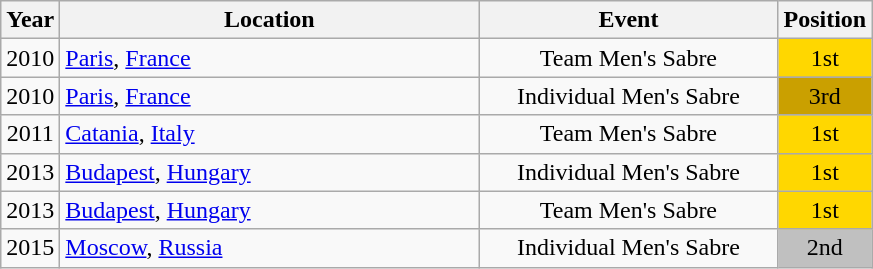<table class="wikitable" style="text-align:center;">
<tr>
<th>Year</th>
<th style="width:17em">Location</th>
<th style="width:12em">Event</th>
<th>Position</th>
</tr>
<tr>
<td>2010</td>
<td rowspan="1" align="left"> <a href='#'>Paris</a>, <a href='#'>France</a></td>
<td>Team Men's Sabre</td>
<td bgcolor="gold">1st</td>
</tr>
<tr>
<td>2010</td>
<td rowspan="1" align="left"> <a href='#'>Paris</a>, <a href='#'>France</a></td>
<td>Individual Men's Sabre</td>
<td bgcolor="caramel">3rd</td>
</tr>
<tr>
<td>2011</td>
<td rowspan="1" align="left"> <a href='#'>Catania</a>, <a href='#'>Italy</a></td>
<td>Team Men's Sabre</td>
<td bgcolor="gold">1st</td>
</tr>
<tr>
<td>2013</td>
<td rowspan="1" align="left"> <a href='#'>Budapest</a>, <a href='#'>Hungary</a></td>
<td>Individual Men's Sabre</td>
<td bgcolor="gold">1st</td>
</tr>
<tr>
<td>2013</td>
<td rowspan="1" align="left"> <a href='#'>Budapest</a>, <a href='#'>Hungary</a></td>
<td>Team Men's Sabre</td>
<td bgcolor="gold">1st</td>
</tr>
<tr>
<td>2015</td>
<td rowspan="1" align="left"> <a href='#'>Moscow</a>, <a href='#'>Russia</a></td>
<td>Individual Men's Sabre</td>
<td bgcolor="silver">2nd</td>
</tr>
</table>
